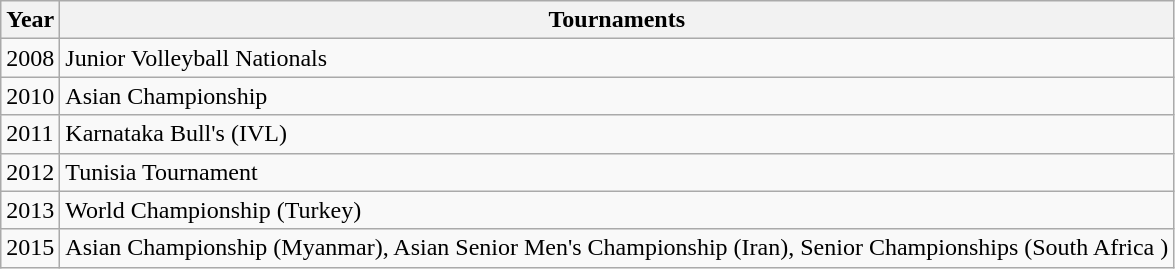<table class="wikitable">
<tr>
<th>Year</th>
<th>Tournaments</th>
</tr>
<tr>
<td>2008</td>
<td>Junior Volleyball Nationals</td>
</tr>
<tr>
<td>2010</td>
<td>Asian Championship</td>
</tr>
<tr>
<td>2011</td>
<td>Karnataka Bull's (IVL)</td>
</tr>
<tr>
<td>2012</td>
<td>Tunisia Tournament</td>
</tr>
<tr>
<td>2013</td>
<td>World Championship (Turkey)</td>
</tr>
<tr>
<td>2015</td>
<td>Asian Championship (Myanmar), Asian Senior Men's Championship (Iran), Senior Championships (South Africa )</td>
</tr>
</table>
